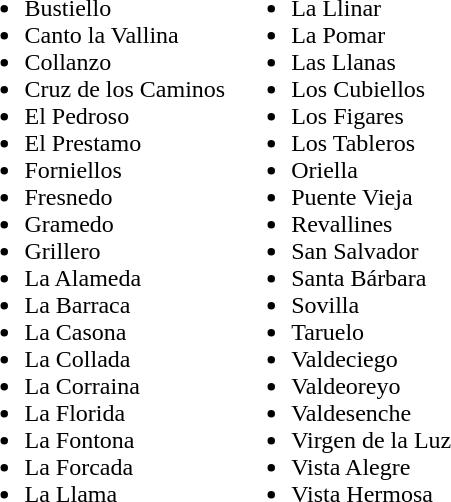<table border=0>
<tr>
<td><br><ul><li>Bustiello</li><li>Canto la Vallina</li><li>Collanzo</li><li>Cruz de los Caminos</li><li>El Pedroso</li><li>El Prestamo</li><li>Forniellos</li><li>Fresnedo</li><li>Gramedo</li><li>Grillero</li><li>La Alameda</li><li>La Barraca</li><li>La Casona</li><li>La Collada</li><li>La Corraina</li><li>La Florida</li><li>La Fontona</li><li>La Forcada</li><li>La Llama</li></ul></td>
<td><br><ul><li>La Llinar</li><li>La Pomar</li><li>Las Llanas</li><li>Los Cubiellos</li><li>Los Figares</li><li>Los Tableros</li><li>Oriella</li><li>Puente Vieja</li><li>Revallines</li><li>San Salvador</li><li>Santa Bárbara</li><li>Sovilla</li><li>Taruelo</li><li>Valdeciego</li><li>Valdeoreyo</li><li>Valdesenche</li><li>Virgen de la Luz</li><li>Vista Alegre</li><li>Vista Hermosa</li></ul></td>
</tr>
</table>
